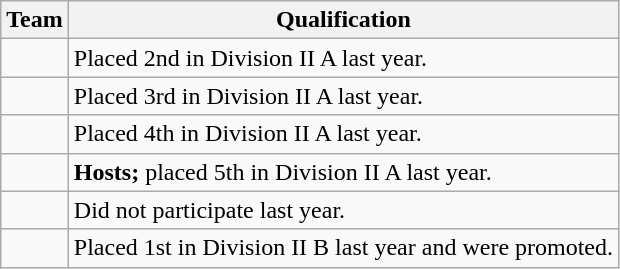<table class="wikitable">
<tr>
<th>Team</th>
<th>Qualification</th>
</tr>
<tr>
<td></td>
<td>Placed 2nd in Division II A last year.</td>
</tr>
<tr>
<td></td>
<td>Placed 3rd in Division II A last year.</td>
</tr>
<tr>
<td></td>
<td>Placed 4th in Division II A last year.</td>
</tr>
<tr>
<td></td>
<td><strong>Hosts;</strong> placed 5th in Division II A last year.</td>
</tr>
<tr>
<td><s></s></td>
<td>Did not participate last year.</td>
</tr>
<tr>
<td></td>
<td>Placed 1st in Division II B last year and were promoted.</td>
</tr>
</table>
